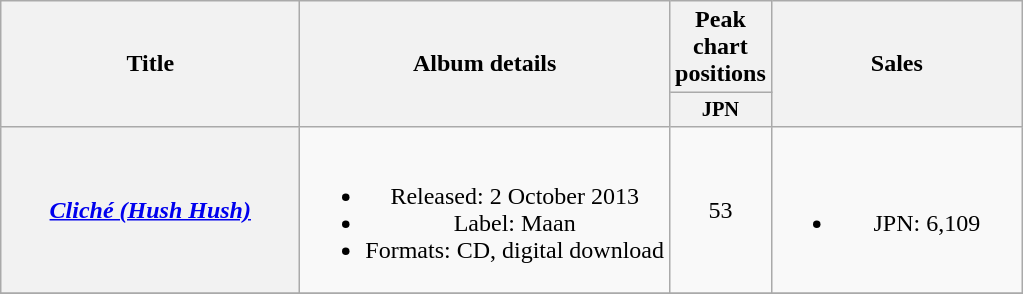<table class="wikitable plainrowheaders" style="text-align:center;">
<tr>
<th scope="col" rowspan="2" style="width:12em;">Title</th>
<th scope="col" rowspan="2">Album details</th>
<th scope="col" colspan="1">Peak chart positions</th>
<th scope="col" rowspan="2" style="width:10em;">Sales</th>
</tr>
<tr>
<th scope="col" style="width:3em;font-size:85%;">JPN<br></th>
</tr>
<tr>
<th scope="row"><em><a href='#'>Cliché (Hush Hush)</a></em></th>
<td><br><ul><li>Released: 2 October 2013</li><li>Label: Maan</li><li>Formats: CD, digital download</li></ul></td>
<td>53</td>
<td><br><ul><li>JPN: 6,109</li></ul></td>
</tr>
<tr>
</tr>
</table>
